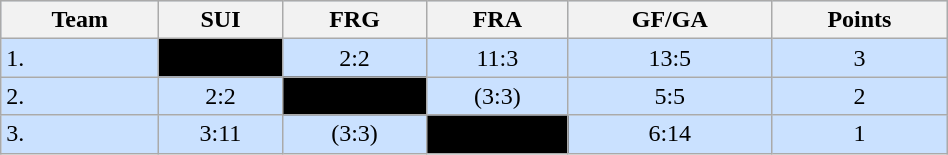<table class="wikitable" bgcolor="#EFEFFF" width="50%">
<tr bgcolor="#BCD2EE">
<th>Team</th>
<th>SUI</th>
<th>FRG</th>
<th>FRA</th>
<th>GF/GA</th>
<th>Points</th>
</tr>
<tr bgcolor="#CAE1FF" align="center">
<td align="left">1. </td>
<td style="background:#000000;"></td>
<td>2:2</td>
<td>11:3</td>
<td>13:5</td>
<td>3</td>
</tr>
<tr bgcolor="#CAE1FF" align="center">
<td align="left">2. </td>
<td>2:2</td>
<td style="background:#000000;"></td>
<td>(3:3)</td>
<td>5:5</td>
<td>2</td>
</tr>
<tr bgcolor="#CAE1FF" align="center">
<td align="left">3. </td>
<td>3:11</td>
<td>(3:3)</td>
<td style="background:#000000;"></td>
<td>6:14</td>
<td>1</td>
</tr>
</table>
